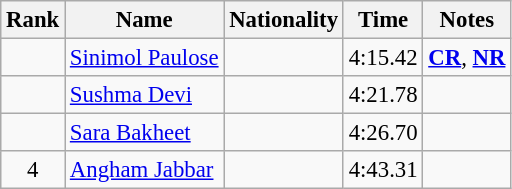<table class="wikitable sortable" style="text-align:center;font-size:95%">
<tr>
<th>Rank</th>
<th>Name</th>
<th>Nationality</th>
<th>Time</th>
<th>Notes</th>
</tr>
<tr>
<td></td>
<td align=left><a href='#'>Sinimol Paulose</a></td>
<td align=left></td>
<td>4:15.42</td>
<td><strong><a href='#'>CR</a></strong>, <strong><a href='#'>NR</a></strong></td>
</tr>
<tr>
<td></td>
<td align=left><a href='#'>Sushma Devi</a></td>
<td align=left></td>
<td>4:21.78</td>
<td></td>
</tr>
<tr>
<td></td>
<td align=left><a href='#'>Sara Bakheet</a></td>
<td align=left></td>
<td>4:26.70</td>
<td></td>
</tr>
<tr>
<td>4</td>
<td align=left><a href='#'>Angham Jabbar</a></td>
<td align=left></td>
<td>4:43.31</td>
<td></td>
</tr>
</table>
